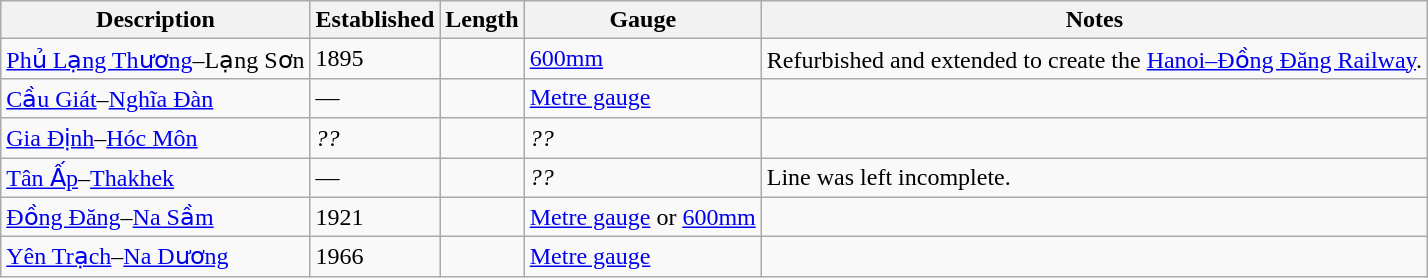<table class="wikitable">
<tr>
<th>Description</th>
<th>Established</th>
<th>Length</th>
<th>Gauge</th>
<th>Notes</th>
</tr>
<tr>
<td><a href='#'>Phủ Lạng Thương</a>–Lạng Sơn</td>
<td>1895</td>
<td></td>
<td><a href='#'>600mm</a></td>
<td>Refurbished and extended to create the <a href='#'>Hanoi–Đồng Đăng Railway</a>.</td>
</tr>
<tr>
<td><a href='#'>Cầu Giát</a>–<a href='#'>Nghĩa Đàn</a></td>
<td>—</td>
<td></td>
<td><a href='#'>Metre gauge</a></td>
<td></td>
</tr>
<tr>
<td><a href='#'>Gia Định</a>–<a href='#'>Hóc Môn</a></td>
<td><em>??</em></td>
<td></td>
<td><em>??</em></td>
<td></td>
</tr>
<tr>
<td><a href='#'>Tân Ấp</a>–<a href='#'>Thakhek</a></td>
<td>—</td>
<td></td>
<td><em>??</em></td>
<td>Line was left incomplete.</td>
</tr>
<tr>
<td><a href='#'>Đồng Đăng</a>–<a href='#'>Na Sầm</a></td>
<td>1921</td>
<td></td>
<td><a href='#'>Metre gauge</a> or <a href='#'>600mm</a></td>
<td></td>
</tr>
<tr>
<td><a href='#'>Yên Trạch</a>–<a href='#'>Na Dương</a></td>
<td>1966</td>
<td></td>
<td><a href='#'>Metre gauge</a></td>
<td></td>
</tr>
</table>
